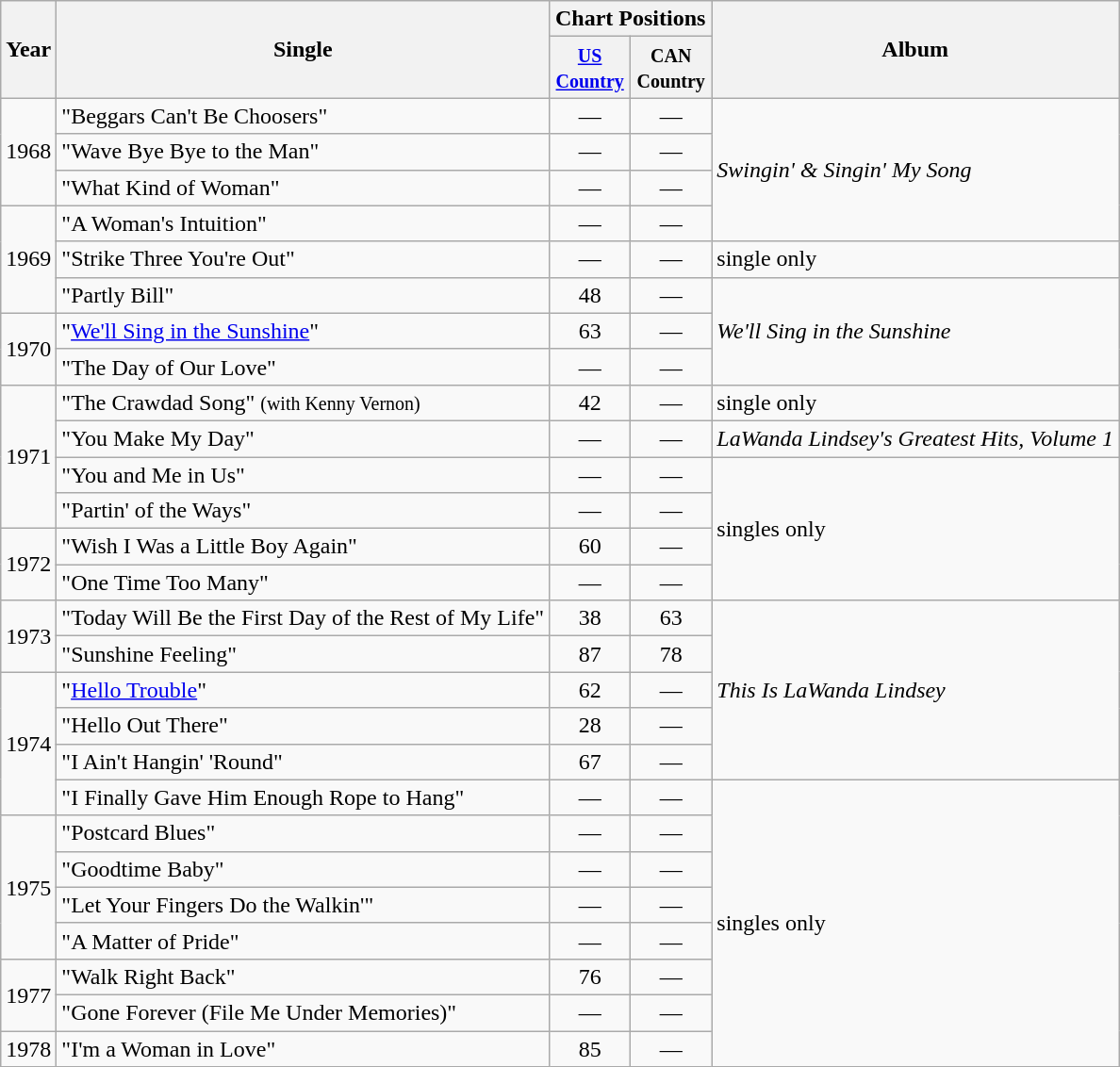<table class="wikitable">
<tr>
<th rowspan="2">Year</th>
<th rowspan="2">Single</th>
<th colspan="2">Chart Positions</th>
<th rowspan="2">Album</th>
</tr>
<tr>
<th width="50"><small><a href='#'>US Country</a></small></th>
<th width="50"><small>CAN Country</small></th>
</tr>
<tr>
<td rowspan="3">1968</td>
<td>"Beggars Can't Be Choosers"</td>
<td align="center">—</td>
<td align="center">—</td>
<td rowspan="4"><em>Swingin' & Singin' My Song</em></td>
</tr>
<tr>
<td>"Wave Bye Bye to the Man"</td>
<td align="center">—</td>
<td align="center">—</td>
</tr>
<tr>
<td>"What Kind of Woman"</td>
<td align="center">—</td>
<td align="center">—</td>
</tr>
<tr>
<td rowspan="3">1969</td>
<td>"A Woman's Intuition"</td>
<td align="center">—</td>
<td align="center">—</td>
</tr>
<tr>
<td>"Strike Three You're Out"</td>
<td align="center">—</td>
<td align="center">—</td>
<td>single only</td>
</tr>
<tr>
<td>"Partly Bill"</td>
<td align="center">48</td>
<td align="center">—</td>
<td rowspan="3"><em>We'll Sing in the Sunshine</em></td>
</tr>
<tr>
<td rowspan="2">1970</td>
<td>"<a href='#'>We'll Sing in the Sunshine</a>"</td>
<td align="center">63</td>
<td align="center">—</td>
</tr>
<tr>
<td>"The Day of Our Love"</td>
<td align="center">—</td>
<td align="center">—</td>
</tr>
<tr>
<td rowspan="4">1971</td>
<td>"The Crawdad Song" <small>(with Kenny Vernon)</small></td>
<td align="center">42</td>
<td align="center">—</td>
<td>single only</td>
</tr>
<tr>
<td>"You Make My Day"</td>
<td align="center">—</td>
<td align="center">—</td>
<td><em>LaWanda Lindsey's Greatest Hits, Volume 1</em></td>
</tr>
<tr>
<td>"You and Me in Us"</td>
<td align="center">—</td>
<td align="center">—</td>
<td rowspan="4">singles only</td>
</tr>
<tr>
<td>"Partin' of the Ways"</td>
<td align="center">—</td>
<td align="center">—</td>
</tr>
<tr>
<td rowspan="2">1972</td>
<td>"Wish I Was a Little Boy Again"</td>
<td align="center">60</td>
<td align="center">—</td>
</tr>
<tr>
<td>"One Time Too Many"</td>
<td align="center">—</td>
<td align="center">—</td>
</tr>
<tr>
<td rowspan="2">1973</td>
<td>"Today Will Be the First Day of the Rest of My Life"</td>
<td align="center">38</td>
<td align="center">63</td>
<td rowspan="5"><em>This Is LaWanda Lindsey</em></td>
</tr>
<tr>
<td>"Sunshine Feeling"</td>
<td align="center">87</td>
<td align="center">78</td>
</tr>
<tr>
<td rowspan="4">1974</td>
<td>"<a href='#'>Hello Trouble</a>"</td>
<td align="center">62</td>
<td align="center">—</td>
</tr>
<tr>
<td>"Hello Out There"</td>
<td align="center">28</td>
<td align="center">—</td>
</tr>
<tr>
<td>"I Ain't Hangin' 'Round"</td>
<td align="center">67</td>
<td align="center">—</td>
</tr>
<tr>
<td>"I Finally Gave Him Enough Rope to Hang"</td>
<td align="center">—</td>
<td align="center">—</td>
<td rowspan="8">singles only</td>
</tr>
<tr>
<td rowspan="4">1975</td>
<td>"Postcard Blues"</td>
<td align="center">—</td>
<td align="center">—</td>
</tr>
<tr>
<td>"Goodtime Baby"</td>
<td align="center">—</td>
<td align="center">—</td>
</tr>
<tr>
<td>"Let Your Fingers Do the Walkin'"</td>
<td align="center">—</td>
<td align="center">—</td>
</tr>
<tr>
<td>"A Matter of Pride"</td>
<td align="center">—</td>
<td align="center">—</td>
</tr>
<tr>
<td rowspan="2">1977</td>
<td>"Walk Right Back"</td>
<td align="center">76</td>
<td align="center">—</td>
</tr>
<tr>
<td>"Gone Forever (File Me Under Memories)"</td>
<td align="center">—</td>
<td align="center">—</td>
</tr>
<tr>
<td>1978</td>
<td>"I'm a Woman in Love"</td>
<td align="center">85</td>
<td align="center">—</td>
</tr>
</table>
